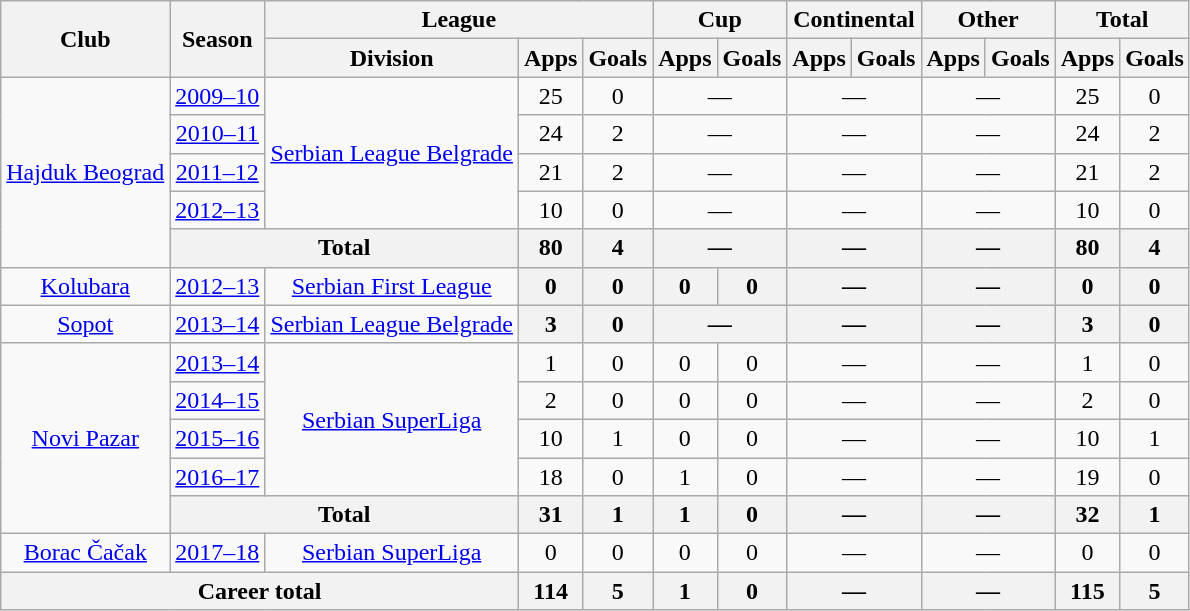<table class="wikitable" style="text-align:center">
<tr>
<th rowspan="2">Club</th>
<th rowspan="2">Season</th>
<th colspan="3">League</th>
<th colspan="2">Cup</th>
<th colspan="2">Continental</th>
<th colspan="2">Other</th>
<th colspan="2">Total</th>
</tr>
<tr>
<th>Division</th>
<th>Apps</th>
<th>Goals</th>
<th>Apps</th>
<th>Goals</th>
<th>Apps</th>
<th>Goals</th>
<th>Apps</th>
<th>Goals</th>
<th>Apps</th>
<th>Goals</th>
</tr>
<tr>
<td rowspan="5"><a href='#'>Hajduk Beograd</a></td>
<td><a href='#'>2009–10</a></td>
<td rowspan="4"><a href='#'>Serbian League Belgrade</a></td>
<td>25</td>
<td>0</td>
<td colspan="2">—</td>
<td colspan="2">—</td>
<td colspan="2">—</td>
<td>25</td>
<td>0</td>
</tr>
<tr>
<td><a href='#'>2010–11</a></td>
<td>24</td>
<td>2</td>
<td colspan="2">—</td>
<td colspan="2">—</td>
<td colspan="2">—</td>
<td>24</td>
<td>2</td>
</tr>
<tr>
<td><a href='#'>2011–12</a></td>
<td>21</td>
<td>2</td>
<td colspan="2">—</td>
<td colspan="2">—</td>
<td colspan="2">—</td>
<td>21</td>
<td>2</td>
</tr>
<tr>
<td><a href='#'>2012–13</a></td>
<td>10</td>
<td>0</td>
<td colspan="2">—</td>
<td colspan="2">—</td>
<td colspan="2">—</td>
<td>10</td>
<td>0</td>
</tr>
<tr>
<th colspan="2">Total</th>
<th>80</th>
<th>4</th>
<th colspan="2">—</th>
<th colspan="2">—</th>
<th colspan="2">—</th>
<th>80</th>
<th>4</th>
</tr>
<tr>
<td><a href='#'>Kolubara</a></td>
<td><a href='#'>2012–13</a></td>
<td><a href='#'>Serbian First League</a></td>
<th>0</th>
<th>0</th>
<th>0</th>
<th>0</th>
<th colspan="2">—</th>
<th colspan="2">—</th>
<th>0</th>
<th>0</th>
</tr>
<tr>
<td><a href='#'>Sopot</a></td>
<td><a href='#'>2013–14</a></td>
<td><a href='#'>Serbian League Belgrade</a></td>
<th>3</th>
<th>0</th>
<th colspan="2">—</th>
<th colspan="2">—</th>
<th colspan="2">—</th>
<th>3</th>
<th>0</th>
</tr>
<tr>
<td rowspan="5"><a href='#'>Novi Pazar</a></td>
<td><a href='#'>2013–14</a></td>
<td rowspan="4"><a href='#'>Serbian SuperLiga</a></td>
<td>1</td>
<td>0</td>
<td>0</td>
<td>0</td>
<td colspan="2">—</td>
<td colspan="2">—</td>
<td>1</td>
<td>0</td>
</tr>
<tr>
<td><a href='#'>2014–15</a></td>
<td>2</td>
<td>0</td>
<td>0</td>
<td>0</td>
<td colspan="2">—</td>
<td colspan="2">—</td>
<td>2</td>
<td>0</td>
</tr>
<tr>
<td><a href='#'>2015–16</a></td>
<td>10</td>
<td>1</td>
<td>0</td>
<td>0</td>
<td colspan="2">—</td>
<td colspan="2">—</td>
<td>10</td>
<td>1</td>
</tr>
<tr>
<td><a href='#'>2016–17</a></td>
<td>18</td>
<td>0</td>
<td>1</td>
<td>0</td>
<td colspan="2">—</td>
<td colspan="2">—</td>
<td>19</td>
<td>0</td>
</tr>
<tr>
<th colspan="2">Total</th>
<th>31</th>
<th>1</th>
<th>1</th>
<th>0</th>
<th colspan="2">—</th>
<th colspan="2">—</th>
<th>32</th>
<th>1</th>
</tr>
<tr>
<td><a href='#'>Borac Čačak</a></td>
<td><a href='#'>2017–18</a></td>
<td><a href='#'>Serbian SuperLiga</a></td>
<td>0</td>
<td>0</td>
<td>0</td>
<td>0</td>
<td colspan="2">—</td>
<td colspan="2">—</td>
<td>0</td>
<td>0</td>
</tr>
<tr>
<th colspan="3">Career total</th>
<th>114</th>
<th>5</th>
<th>1</th>
<th>0</th>
<th colspan="2">—</th>
<th colspan="2">—</th>
<th>115</th>
<th>5</th>
</tr>
</table>
